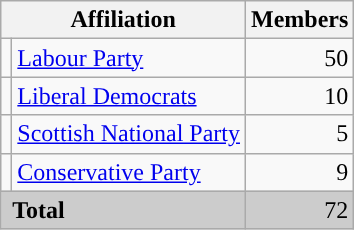<table class="wikitable">
<tr>
<th colspan="2">Affiliation</th>
<th>Members</th>
</tr>
<tr>
<td style="color:inherit;background:"></td>
<td><a href='#'>Labour Party</a></td>
<td align="right">50</td>
</tr>
<tr>
<td style="color:inherit;background:"></td>
<td><a href='#'>Liberal Democrats</a></td>
<td align="right">10</td>
</tr>
<tr>
<td style="color:inherit;background:"></td>
<td><a href='#'>Scottish National Party</a></td>
<td align="right">5</td>
</tr>
<tr>
<td style="color:inherit;background:"></td>
<td><a href='#'>Conservative Party</a></td>
<td align="right">9</td>
</tr>
<tr bgcolor="CCCCCC">
<td colspan="2" rowspan="1"> <strong>Total</strong></td>
<td align="right">72</td>
</tr>
</table>
